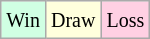<table class="wikitable">
<tr>
<td style="background-color: #d0ffe3;"><small>Win</small></td>
<td style="background-color: #ffffdd;"><small>Draw</small></td>
<td style="background-color: #ffd0e3;"><small>Loss</small></td>
</tr>
</table>
